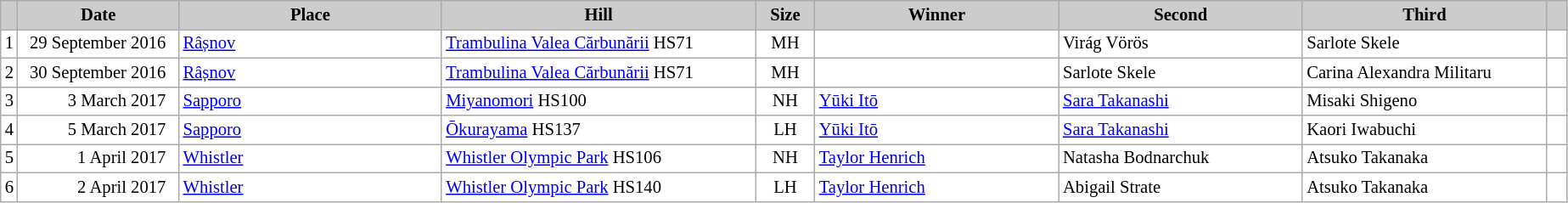<table class="wikitable plainrowheaders" style="background:#fff; font-size:86%; line-height:16px; border:gray solid 1px; border-collapse:collapse;">
<tr style="background:#ccc; text-align:center;">
<th scope="col" style="background:#ccc; width=30 px;"></th>
<th scope="col" style="background:#ccc; width:120px;">Date</th>
<th scope="col" style="background:#ccc; width:200px;">Place</th>
<th scope="col" style="background:#ccc; width:240px;">Hill</th>
<th scope="col" style="background:#ccc; width:40px;">Size</th>
<th scope="col" style="background:#ccc; width:185px;">Winner</th>
<th scope="col" style="background:#ccc; width:185px;">Second</th>
<th scope="col" style="background:#ccc; width:185px;">Third</th>
<th scope="col" style="background:#ccc; width:10px;"></th>
</tr>
<tr>
<td align=center>1</td>
<td align=right>29 September 2016  </td>
<td> <a href='#'>Râșnov</a></td>
<td><a href='#'>Trambulina Valea Cărbunării</a> HS71</td>
<td align=center>MH</td>
<td></td>
<td> Virág Vörös</td>
<td> Sarlote Skele</td>
<td></td>
</tr>
<tr>
<td align=center>2</td>
<td align=right>30 September 2016  </td>
<td> <a href='#'>Râșnov</a></td>
<td><a href='#'>Trambulina Valea Cărbunării</a> HS71</td>
<td align=center>MH</td>
<td></td>
<td> Sarlote Skele</td>
<td> Carina Alexandra Militaru</td>
<td></td>
</tr>
<tr>
<td align=center>3</td>
<td align=right>3 March 2017  </td>
<td> <a href='#'>Sapporo</a></td>
<td><a href='#'>Miyanomori</a> HS100</td>
<td align=center>NH</td>
<td> <a href='#'>Yūki Itō</a></td>
<td> <a href='#'>Sara Takanashi</a></td>
<td> Misaki Shigeno</td>
<td></td>
</tr>
<tr>
<td align=center>4</td>
<td align=right>5 March 2017  </td>
<td> <a href='#'>Sapporo</a></td>
<td><a href='#'>Ōkurayama</a> HS137</td>
<td align=center>LH</td>
<td> <a href='#'>Yūki Itō</a></td>
<td> <a href='#'>Sara Takanashi</a></td>
<td> Kaori Iwabuchi</td>
<td></td>
</tr>
<tr>
<td align=center>5</td>
<td align=right>1 April 2017  </td>
<td> <a href='#'>Whistler</a></td>
<td><a href='#'>Whistler Olympic Park</a> HS106</td>
<td align=center>NH</td>
<td> <a href='#'>Taylor Henrich</a></td>
<td> Natasha Bodnarchuk</td>
<td> Atsuko Takanaka</td>
<td></td>
</tr>
<tr>
<td align=center>6</td>
<td align=right>2 April 2017  </td>
<td> <a href='#'>Whistler</a></td>
<td><a href='#'>Whistler Olympic Park</a> HS140</td>
<td align=center>LH</td>
<td> <a href='#'>Taylor Henrich</a></td>
<td> Abigail Strate</td>
<td> Atsuko Takanaka</td>
<td></td>
</tr>
</table>
